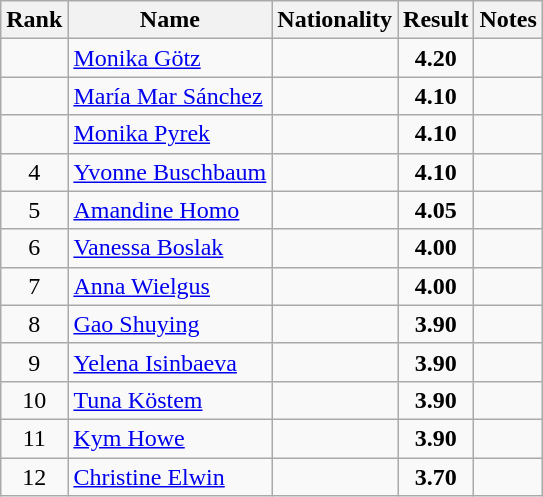<table class="wikitable sortable" style="text-align:center">
<tr>
<th>Rank</th>
<th>Name</th>
<th>Nationality</th>
<th>Result</th>
<th>Notes</th>
</tr>
<tr>
<td></td>
<td align=left><a href='#'>Monika Götz</a></td>
<td align=left></td>
<td><strong>4.20</strong></td>
<td></td>
</tr>
<tr>
<td></td>
<td align=left><a href='#'>María Mar Sánchez</a></td>
<td align=left></td>
<td><strong>4.10</strong></td>
<td></td>
</tr>
<tr>
<td></td>
<td align=left><a href='#'>Monika Pyrek</a></td>
<td align=left></td>
<td><strong>4.10</strong></td>
<td></td>
</tr>
<tr>
<td>4</td>
<td align=left><a href='#'>Yvonne Buschbaum</a></td>
<td align=left></td>
<td><strong>4.10</strong></td>
<td></td>
</tr>
<tr>
<td>5</td>
<td align=left><a href='#'>Amandine Homo</a></td>
<td align=left></td>
<td><strong>4.05</strong></td>
<td></td>
</tr>
<tr>
<td>6</td>
<td align=left><a href='#'>Vanessa Boslak</a></td>
<td align=left></td>
<td><strong>4.00</strong></td>
<td></td>
</tr>
<tr>
<td>7</td>
<td align=left><a href='#'>Anna Wielgus</a></td>
<td align=left></td>
<td><strong>4.00</strong></td>
<td></td>
</tr>
<tr>
<td>8</td>
<td align=left><a href='#'>Gao Shuying</a></td>
<td align=left></td>
<td><strong>3.90</strong></td>
<td></td>
</tr>
<tr>
<td>9</td>
<td align=left><a href='#'>Yelena Isinbaeva</a></td>
<td align=left></td>
<td><strong>3.90</strong></td>
<td></td>
</tr>
<tr>
<td>10</td>
<td align=left><a href='#'>Tuna Köstem</a></td>
<td align=left></td>
<td><strong>3.90</strong></td>
<td></td>
</tr>
<tr>
<td>11</td>
<td align=left><a href='#'>Kym Howe</a></td>
<td align=left></td>
<td><strong>3.90</strong></td>
<td></td>
</tr>
<tr>
<td>12</td>
<td align=left><a href='#'>Christine Elwin</a></td>
<td align=left></td>
<td><strong>3.70</strong></td>
<td></td>
</tr>
</table>
